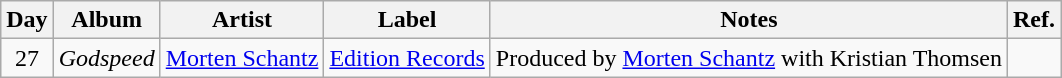<table class="wikitable">
<tr>
<th>Day</th>
<th>Album</th>
<th>Artist</th>
<th>Label</th>
<th>Notes</th>
<th>Ref.</th>
</tr>
<tr>
<td rowspan="1" style="text-align:center;">27</td>
<td><em>Godspeed</em></td>
<td><a href='#'>Morten Schantz</a></td>
<td><a href='#'>Edition Records</a></td>
<td>Produced by <a href='#'>Morten Schantz</a> with Kristian Thomsen</td>
<td style="text-align:center;"></td>
</tr>
</table>
